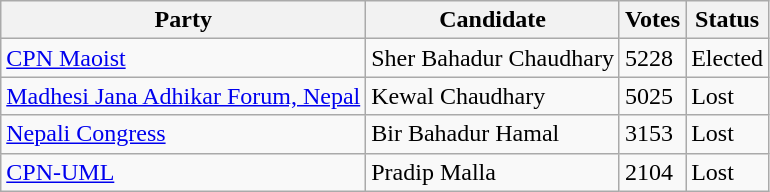<table class="wikitable">
<tr>
<th>Party</th>
<th>Candidate</th>
<th>Votes</th>
<th>Status</th>
</tr>
<tr>
<td><a href='#'>CPN Maoist</a></td>
<td>Sher Bahadur Chaudhary</td>
<td>5228</td>
<td>Elected</td>
</tr>
<tr>
<td><a href='#'>Madhesi Jana Adhikar Forum, Nepal</a></td>
<td>Kewal Chaudhary</td>
<td>5025</td>
<td>Lost</td>
</tr>
<tr>
<td><a href='#'>Nepali Congress</a></td>
<td>Bir Bahadur Hamal</td>
<td>3153</td>
<td>Lost</td>
</tr>
<tr>
<td><a href='#'>CPN-UML</a></td>
<td>Pradip Malla</td>
<td>2104</td>
<td>Lost</td>
</tr>
</table>
